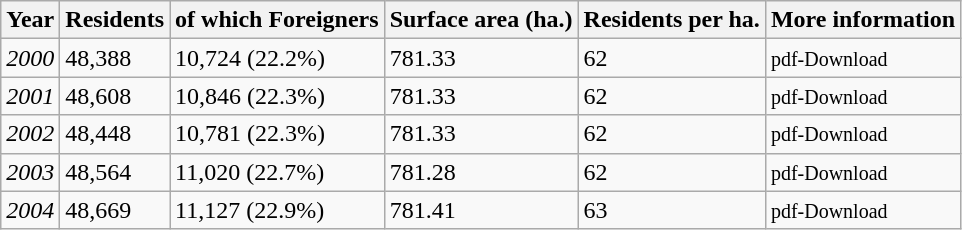<table class="wikitable">
<tr ---->
<th bgcolor=ececec>Year</th>
<th bgcolor=ececec>Residents</th>
<th bgcolor=ececec>of which Foreigners</th>
<th bgcolor=ececec>Surface area (ha.)</th>
<th bgcolor=ececec>Residents per ha.</th>
<th bgcolor=ececec>More information</th>
</tr>
<tr ---->
<td><em>2000</em></td>
<td>48,388</td>
<td>10,724 (22.2%)</td>
<td>781.33</td>
<td>62</td>
<td><small> pdf-Download</small></td>
</tr>
<tr ---->
<td><em>2001</em></td>
<td>48,608</td>
<td>10,846 (22.3%)</td>
<td>781.33</td>
<td>62</td>
<td><small> pdf-Download</small></td>
</tr>
<tr ---->
<td><em>2002</em></td>
<td>48,448</td>
<td>10,781 (22.3%)</td>
<td>781.33</td>
<td>62</td>
<td><small> pdf-Download</small></td>
</tr>
<tr ---->
<td><em>2003</em></td>
<td>48,564</td>
<td>11,020 (22.7%)</td>
<td>781.28</td>
<td>62</td>
<td><small> pdf-Download</small></td>
</tr>
<tr ---->
<td><em>2004</em></td>
<td>48,669</td>
<td>11,127 (22.9%)</td>
<td>781.41</td>
<td>63</td>
<td><small> pdf-Download</small></td>
</tr>
</table>
